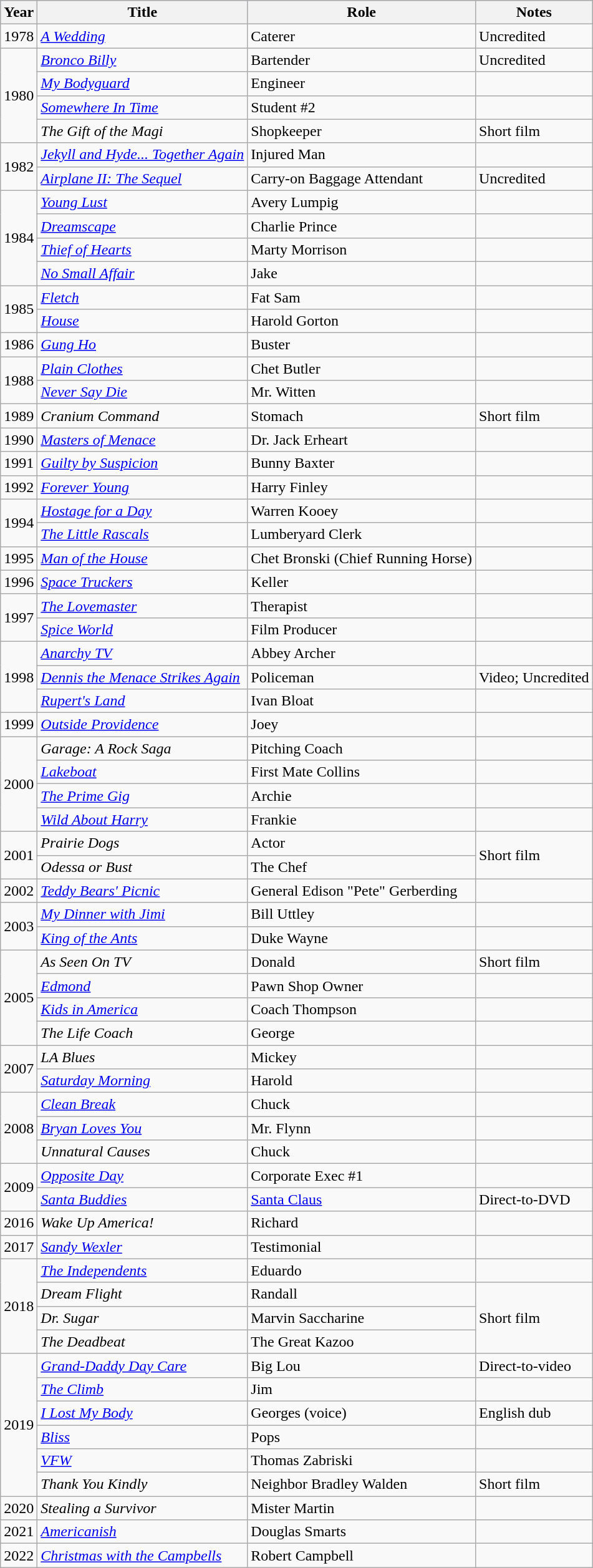<table class="wikitable">
<tr style="background:#b0c4de; text-align:center;">
<th>Year</th>
<th>Title</th>
<th>Role</th>
<th>Notes</th>
</tr>
<tr>
<td>1978</td>
<td><em><a href='#'>A Wedding</a></em></td>
<td>Caterer</td>
<td>Uncredited</td>
</tr>
<tr>
<td rowspan="4">1980</td>
<td><em><a href='#'>Bronco Billy</a></em></td>
<td>Bartender</td>
<td>Uncredited</td>
</tr>
<tr>
<td><em><a href='#'>My Bodyguard</a></em></td>
<td>Engineer</td>
<td></td>
</tr>
<tr>
<td><em><a href='#'>Somewhere In Time</a></em></td>
<td>Student #2</td>
<td></td>
</tr>
<tr>
<td><em>The Gift of the Magi</em></td>
<td>Shopkeeper</td>
<td>Short film</td>
</tr>
<tr>
<td rowspan="2">1982</td>
<td><em><a href='#'>Jekyll and Hyde... Together Again</a></em></td>
<td>Injured Man</td>
<td></td>
</tr>
<tr>
<td><em><a href='#'>Airplane II: The Sequel</a></em></td>
<td>Carry-on Baggage Attendant</td>
<td>Uncredited</td>
</tr>
<tr>
<td rowspan="4">1984</td>
<td><em><a href='#'>Young Lust</a></em></td>
<td>Avery Lumpig</td>
<td></td>
</tr>
<tr>
<td><em><a href='#'>Dreamscape</a></em></td>
<td>Charlie Prince</td>
<td></td>
</tr>
<tr>
<td><em><a href='#'>Thief of Hearts</a></em></td>
<td>Marty Morrison</td>
<td></td>
</tr>
<tr>
<td><em><a href='#'>No Small Affair</a></em></td>
<td>Jake</td>
<td></td>
</tr>
<tr>
<td rowspan="2">1985</td>
<td><em><a href='#'>Fletch</a></em></td>
<td>Fat Sam</td>
<td></td>
</tr>
<tr>
<td><em><a href='#'>House</a></em></td>
<td>Harold Gorton</td>
<td></td>
</tr>
<tr>
<td>1986</td>
<td><em><a href='#'>Gung Ho</a></em></td>
<td>Buster</td>
<td></td>
</tr>
<tr>
<td rowspan="2">1988</td>
<td><em><a href='#'>Plain Clothes</a></em></td>
<td>Chet Butler</td>
<td></td>
</tr>
<tr>
<td><em><a href='#'>Never Say Die</a></em></td>
<td>Mr. Witten</td>
<td></td>
</tr>
<tr>
<td>1989</td>
<td><em>Cranium Command</em></td>
<td>Stomach</td>
<td>Short film</td>
</tr>
<tr>
<td>1990</td>
<td><em><a href='#'>Masters of Menace</a></em></td>
<td>Dr. Jack Erheart</td>
<td></td>
</tr>
<tr>
<td>1991</td>
<td><em><a href='#'>Guilty by Suspicion</a></em></td>
<td>Bunny Baxter</td>
<td></td>
</tr>
<tr>
<td>1992</td>
<td><em><a href='#'>Forever Young</a></em></td>
<td>Harry Finley</td>
<td></td>
</tr>
<tr>
<td rowspan="2">1994</td>
<td><em><a href='#'>Hostage for a Day</a></em></td>
<td>Warren Kooey</td>
<td></td>
</tr>
<tr>
<td><em><a href='#'>The Little Rascals</a></em></td>
<td>Lumberyard Clerk</td>
<td></td>
</tr>
<tr>
<td>1995</td>
<td><em><a href='#'>Man of the House</a></em></td>
<td>Chet Bronski (Chief Running Horse)</td>
<td></td>
</tr>
<tr>
<td>1996</td>
<td><em><a href='#'>Space Truckers</a></em></td>
<td>Keller</td>
<td></td>
</tr>
<tr>
<td rowspan="2">1997</td>
<td><em><a href='#'>The Lovemaster</a></em></td>
<td>Therapist</td>
<td></td>
</tr>
<tr>
<td><em><a href='#'>Spice World</a></em></td>
<td>Film Producer</td>
<td></td>
</tr>
<tr>
<td rowspan="3">1998</td>
<td><em><a href='#'>Anarchy TV</a></em></td>
<td>Abbey Archer</td>
<td></td>
</tr>
<tr>
<td><em><a href='#'>Dennis the Menace Strikes Again</a></em></td>
<td>Policeman</td>
<td>Video; Uncredited</td>
</tr>
<tr>
<td><em><a href='#'>Rupert's Land</a></em></td>
<td>Ivan Bloat</td>
<td></td>
</tr>
<tr>
<td>1999</td>
<td><em><a href='#'>Outside Providence</a></em></td>
<td>Joey</td>
<td></td>
</tr>
<tr>
<td rowspan="4">2000</td>
<td><em>Garage: A Rock Saga</em></td>
<td>Pitching Coach</td>
<td></td>
</tr>
<tr>
<td><em><a href='#'>Lakeboat</a></em></td>
<td>First Mate Collins</td>
<td></td>
</tr>
<tr>
<td><em><a href='#'>The Prime Gig</a></em></td>
<td>Archie</td>
<td></td>
</tr>
<tr>
<td><em><a href='#'>Wild About Harry</a></em></td>
<td>Frankie</td>
<td></td>
</tr>
<tr>
<td rowspan="2">2001</td>
<td><em>Prairie Dogs</em></td>
<td>Actor</td>
<td rowspan="2">Short film</td>
</tr>
<tr>
<td><em>Odessa or Bust</em></td>
<td>The Chef</td>
</tr>
<tr>
<td>2002</td>
<td><em><a href='#'>Teddy Bears' Picnic</a></em></td>
<td>General Edison "Pete" Gerberding</td>
<td></td>
</tr>
<tr>
<td rowspan="2">2003</td>
<td><em><a href='#'>My Dinner with Jimi</a></em></td>
<td>Bill Uttley</td>
<td></td>
</tr>
<tr>
<td><em><a href='#'>King of the Ants</a></em></td>
<td>Duke Wayne</td>
<td></td>
</tr>
<tr>
<td rowspan="4">2005</td>
<td><em>As Seen On TV</em></td>
<td>Donald</td>
<td>Short film</td>
</tr>
<tr>
<td><em><a href='#'>Edmond</a></em></td>
<td>Pawn Shop Owner</td>
<td></td>
</tr>
<tr>
<td><em><a href='#'>Kids in America</a></em></td>
<td>Coach Thompson</td>
<td></td>
</tr>
<tr>
<td><em>The Life Coach</em></td>
<td>George</td>
<td></td>
</tr>
<tr>
<td rowspan="2">2007</td>
<td><em>LA Blues</em></td>
<td>Mickey</td>
<td></td>
</tr>
<tr>
<td><em><a href='#'>Saturday Morning</a></em></td>
<td>Harold</td>
<td></td>
</tr>
<tr>
<td rowspan="3">2008</td>
<td><em><a href='#'>Clean Break</a></em></td>
<td>Chuck</td>
<td></td>
</tr>
<tr>
<td><em><a href='#'>Bryan Loves You</a></em></td>
<td>Mr. Flynn</td>
<td></td>
</tr>
<tr>
<td><em>Unnatural Causes</em></td>
<td>Chuck</td>
<td></td>
</tr>
<tr>
<td rowspan="2">2009</td>
<td><em><a href='#'>Opposite Day</a></em></td>
<td>Corporate Exec #1</td>
<td></td>
</tr>
<tr>
<td><em><a href='#'>Santa Buddies</a></em></td>
<td><a href='#'>Santa Claus</a></td>
<td>Direct-to-DVD</td>
</tr>
<tr>
<td>2016</td>
<td><em>Wake Up America!</em></td>
<td>Richard</td>
<td></td>
</tr>
<tr>
<td>2017</td>
<td><em><a href='#'>Sandy Wexler</a></em></td>
<td>Testimonial</td>
<td></td>
</tr>
<tr>
<td rowspan="4">2018</td>
<td><em><a href='#'>The Independents</a></em></td>
<td>Eduardo</td>
<td></td>
</tr>
<tr>
<td><em>Dream Flight</em></td>
<td>Randall</td>
<td rowspan="3">Short film</td>
</tr>
<tr>
<td><em>Dr. Sugar</em></td>
<td>Marvin Saccharine</td>
</tr>
<tr>
<td><em>The Deadbeat</em></td>
<td>The Great Kazoo</td>
</tr>
<tr>
<td rowspan="6">2019</td>
<td><em><a href='#'>Grand-Daddy Day Care</a></em></td>
<td>Big Lou</td>
<td>Direct-to-video</td>
</tr>
<tr>
<td><em><a href='#'>The Climb</a></em></td>
<td>Jim</td>
<td></td>
</tr>
<tr>
<td><em><a href='#'>I Lost My Body</a></em></td>
<td>Georges (voice)</td>
<td>English dub</td>
</tr>
<tr>
<td><em><a href='#'>Bliss</a></em></td>
<td>Pops</td>
<td></td>
</tr>
<tr>
<td><em><a href='#'>VFW</a></em></td>
<td>Thomas Zabriski</td>
<td></td>
</tr>
<tr>
<td><em>Thank You Kindly</em></td>
<td>Neighbor Bradley Walden</td>
<td>Short film</td>
</tr>
<tr>
<td>2020</td>
<td><em>Stealing a Survivor</em></td>
<td>Mister Martin</td>
<td></td>
</tr>
<tr>
<td>2021</td>
<td><em><a href='#'>Americanish</a></em></td>
<td>Douglas Smarts</td>
<td></td>
</tr>
<tr>
<td>2022</td>
<td><em><a href='#'>Christmas with the Campbells</a></em></td>
<td>Robert Campbell</td>
<td></td>
</tr>
</table>
